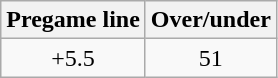<table class="wikitable" style="margin-left: auto; margin-right: auto; border: none; display: inline-table;">
<tr align="center">
<th style=>Pregame line</th>
<th style=>Over/under</th>
</tr>
<tr align="center">
<td>+5.5</td>
<td>51</td>
</tr>
</table>
